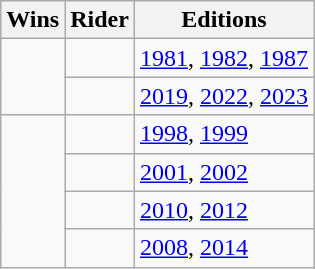<table class="wikitable">
<tr>
<th>Wins</th>
<th>Rider</th>
<th>Editions</th>
</tr>
<tr>
<td rowspan= 2></td>
<td></td>
<td><a href='#'>1981</a>, <a href='#'>1982</a>, <a href='#'>1987</a></td>
</tr>
<tr>
<td><em></em></td>
<td><a href='#'>2019</a>, <a href='#'>2022</a>, <a href='#'>2023</a></td>
</tr>
<tr>
<td rowspan= 4></td>
<td></td>
<td><a href='#'>1998</a>, <a href='#'>1999</a></td>
</tr>
<tr>
<td></td>
<td><a href='#'>2001</a>, <a href='#'>2002</a></td>
</tr>
<tr>
<td><em></em></td>
<td><a href='#'>2010</a>, <a href='#'>2012</a></td>
</tr>
<tr>
<td></td>
<td><a href='#'>2008</a>, <a href='#'>2014</a></td>
</tr>
</table>
